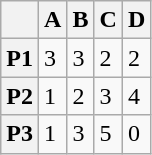<table class="wikitable inline">
<tr>
<th></th>
<th>A</th>
<th>B</th>
<th>C</th>
<th>D</th>
</tr>
<tr>
<th>P1</th>
<td>3</td>
<td>3</td>
<td>2</td>
<td>2</td>
</tr>
<tr>
<th>P2</th>
<td>1</td>
<td>2</td>
<td>3</td>
<td>4</td>
</tr>
<tr>
<th>P3</th>
<td>1</td>
<td>3</td>
<td>5</td>
<td>0</td>
</tr>
</table>
